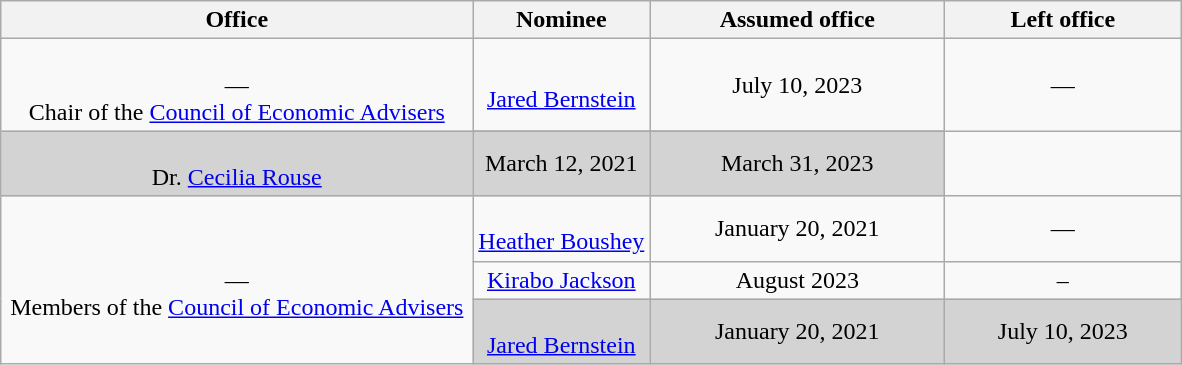<table class="wikitable sortable" style="text-align:center">
<tr>
<th style="width:40%;">Office</th>
<th style="width:15%;">Nominee</th>
<th style="width:25%;" data-sort-type="date">Assumed office</th>
<th style="width:20%;" data-sort-type="date">Left office</th>
</tr>
<tr>
<td rowspan=2><br>—<br>Chair of the <a href='#'>Council of Economic Advisers</a></td>
<td><br><a href='#'>Jared Bernstein</a></td>
<td>July 10, 2023<br></td>
<td>—</td>
</tr>
<tr>
</tr>
<tr style="background:lightgray;">
<td><br>Dr. <a href='#'>Cecilia Rouse</a></td>
<td>March 12, 2021<br></td>
<td>March 31, 2023</td>
</tr>
<tr>
<td rowspan=3><br>—<br>Members of the <a href='#'>Council of Economic Advisers</a></td>
<td><br><a href='#'>Heather Boushey</a></td>
<td>January 20, 2021</td>
<td>—</td>
</tr>
<tr>
<td><a href='#'>Kirabo Jackson</a></td>
<td>August 2023</td>
<td>–</td>
</tr>
<tr style="background:lightgray;">
<td><br><a href='#'>Jared Bernstein</a></td>
<td>January 20, 2021</td>
<td>July 10, 2023</td>
</tr>
</table>
